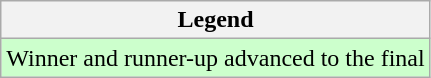<table class="wikitable">
<tr>
<th>Legend</th>
</tr>
<tr bgcolor=#ccffcc>
<td>Winner and runner-up advanced to the final</td>
</tr>
</table>
